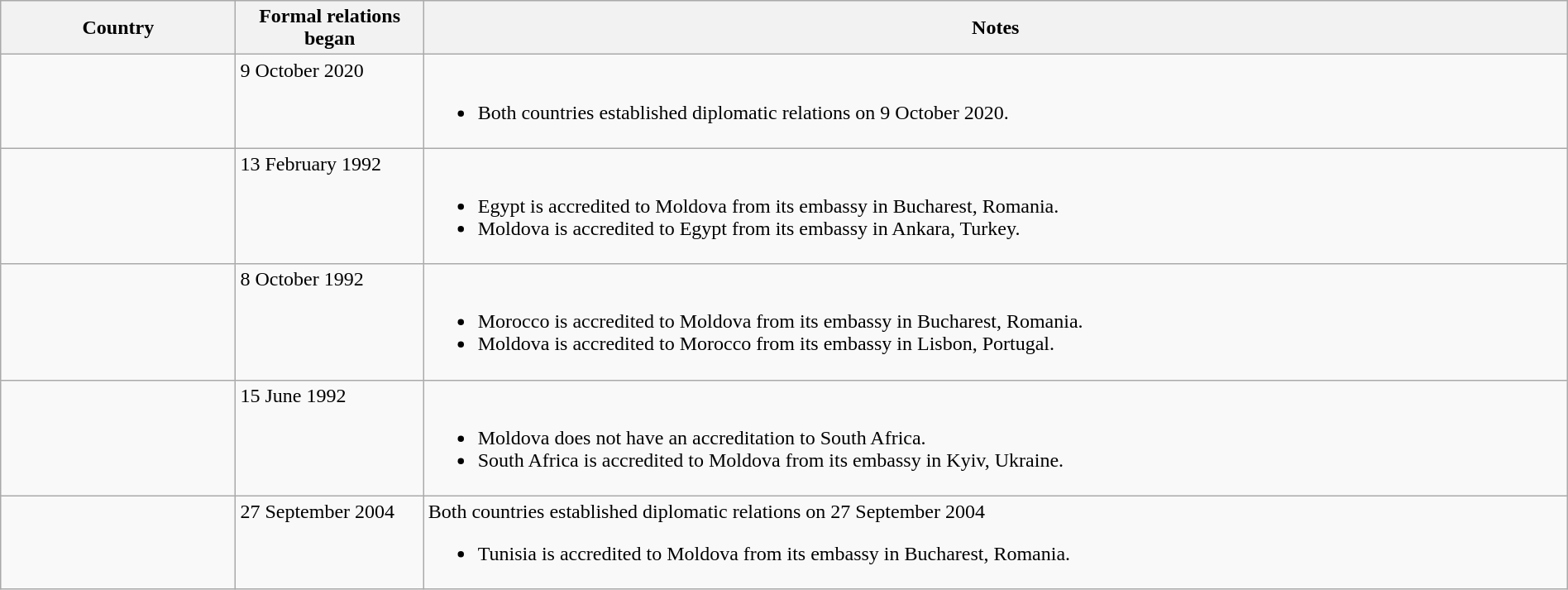<table class="wikitable sortable" border="1" style="width:100%; margin:auto;">
<tr>
<th width="15%">Country</th>
<th width="12%">Formal relations began</th>
<th>Notes</th>
</tr>
<tr valign="top">
<td></td>
<td>9 October 2020</td>
<td><br><ul><li>Both countries established diplomatic relations on 9 October 2020.</li></ul></td>
</tr>
<tr valign="top">
<td></td>
<td>13 February 1992</td>
<td><br><ul><li>Egypt is accredited to Moldova from its embassy in Bucharest, Romania.</li><li>Moldova is accredited to Egypt from its embassy in Ankara, Turkey.</li></ul></td>
</tr>
<tr valign="top">
<td></td>
<td>8 October 1992</td>
<td><br><ul><li>Morocco is accredited to Moldova from its embassy in Bucharest, Romania.</li><li>Moldova is accredited to Morocco from its embassy in Lisbon, Portugal.</li></ul></td>
</tr>
<tr valign="top">
<td></td>
<td>15 June 1992</td>
<td><br><ul><li>Moldova does not have an accreditation to South Africa.</li><li>South Africa is accredited to Moldova from its embassy in Kyiv, Ukraine.</li></ul></td>
</tr>
<tr valign="top">
<td></td>
<td>27 September 2004</td>
<td>Both countries established diplomatic relations on 27 September 2004<br><ul><li>Tunisia is accredited to Moldova from its embassy in Bucharest, Romania.</li></ul></td>
</tr>
</table>
